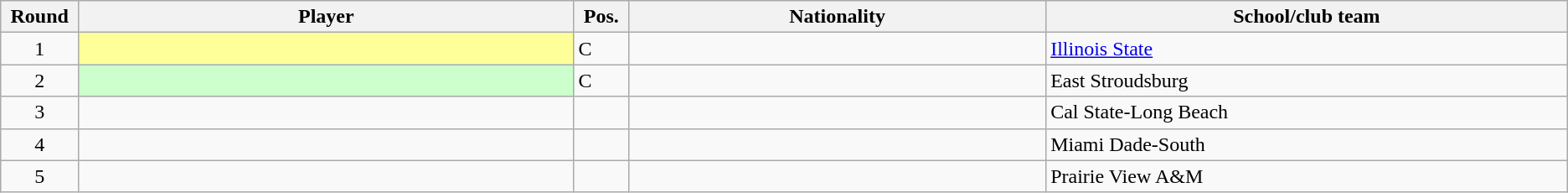<table class="wikitable sortable">
<tr>
<th width="1%">Round</th>
<th width="19%">Player</th>
<th width="1%">Pos.</th>
<th width="16%">Nationality</th>
<th width="20%">School/club team</th>
</tr>
<tr>
<td align=center>1</td>
<td bgcolor="#FFFF99"></td>
<td>C</td>
<td></td>
<td><a href='#'>Illinois State</a></td>
</tr>
<tr>
<td align=center>2</td>
<td bgcolor="#CCFFCC"></td>
<td>C</td>
<td></td>
<td>East Stroudsburg</td>
</tr>
<tr>
<td align=center>3</td>
<td></td>
<td></td>
<td></td>
<td>Cal State-Long Beach</td>
</tr>
<tr>
<td align=center>4</td>
<td></td>
<td></td>
<td></td>
<td>Miami Dade-South</td>
</tr>
<tr>
<td align=center>5</td>
<td></td>
<td></td>
<td></td>
<td>Prairie View A&M</td>
</tr>
</table>
